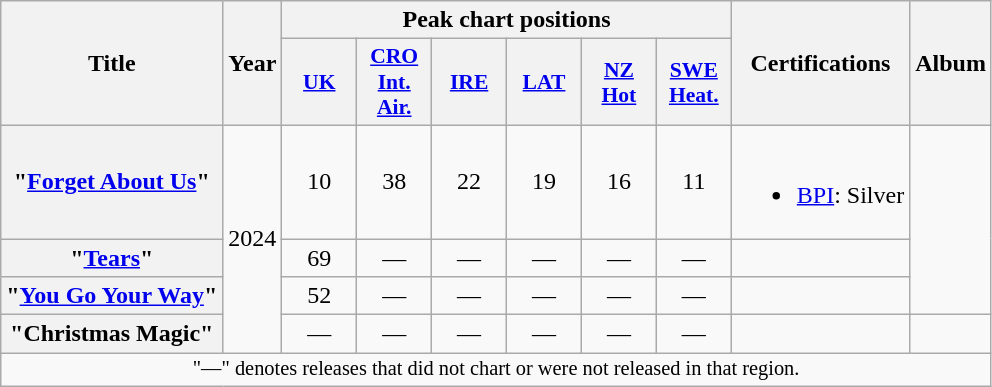<table class="wikitable plainrowheaders" style="text-align:center;">
<tr>
<th scope="col" rowspan="2">Title</th>
<th scope="col" rowspan="2">Year</th>
<th scope="col" colspan="6">Peak chart positions</th>
<th scope="col" rowspan="2">Certifications</th>
<th scope="col" rowspan="2">Album</th>
</tr>
<tr>
<th scope="col" style="width:3em;font-size:90%"><a href='#'>UK</a><br></th>
<th scope="col" style="width:3em;font-size:90%"><a href='#'>CRO<br>Int.<br>Air.</a><br></th>
<th scope="col" style="width:3em;font-size:90%"><a href='#'>IRE</a><br></th>
<th scope="col" style="width:3em;font-size:90%"><a href='#'>LAT</a><br></th>
<th scope="col" style="width:3em;font-size:90%"><a href='#'>NZ<br>Hot</a><br></th>
<th scope="col" style="width:3em;font-size:90%"><a href='#'>SWE<br>Heat.</a><br></th>
</tr>
<tr>
<th scope="row">"<a href='#'>Forget About Us</a>"</th>
<td rowspan ="4">2024</td>
<td>10</td>
<td>38</td>
<td>22</td>
<td>19</td>
<td>16</td>
<td>11</td>
<td><br><ul><li><a href='#'>BPI</a>: Silver</li></ul></td>
<td rowspan ="3"> </td>
</tr>
<tr>
<th scope="row">"<a href='#'>Tears</a>"</th>
<td>69</td>
<td>—</td>
<td>—</td>
<td>—</td>
<td>—</td>
<td>—</td>
<td></td>
</tr>
<tr>
<th scope="row">"<a href='#'>You Go Your Way</a>"</th>
<td>52</td>
<td>—</td>
<td>—</td>
<td>—</td>
<td>—</td>
<td>—</td>
<td></td>
</tr>
<tr>
<th scope="row">"Christmas Magic"</th>
<td>—</td>
<td>—</td>
<td>—</td>
<td>—</td>
<td>—</td>
<td>—</td>
<td rowspan ="1"></td>
<td></td>
</tr>
<tr>
<td colspan="10" style="font-size:85%;">"—" denotes releases that did not chart or were not released in that region.</td>
</tr>
</table>
